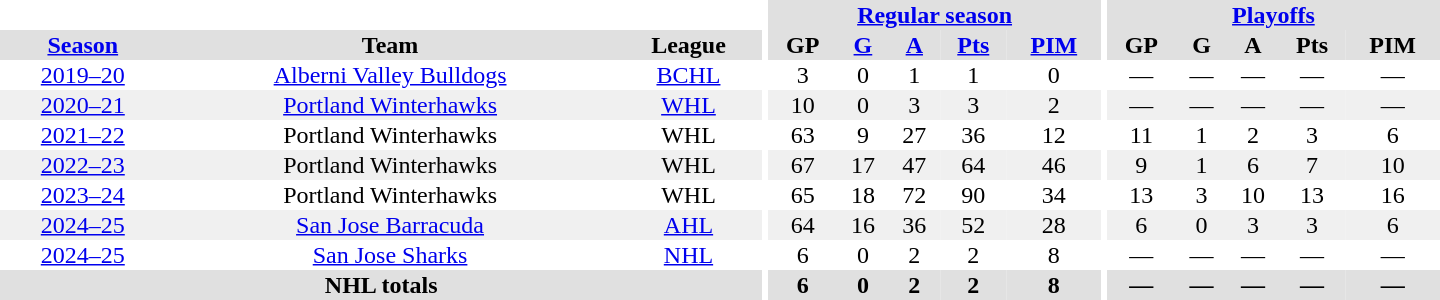<table border="0" cellpadding="1" cellspacing="0" style="text-align:center; width:60em;">
<tr bgcolor="#e0e0e0">
<th colspan="3" bgcolor="#ffffff"></th>
<th rowspan="99" bgcolor="#ffffff"></th>
<th colspan="5"><a href='#'>Regular season</a></th>
<th rowspan="99" bgcolor="#ffffff"></th>
<th colspan="5"><a href='#'>Playoffs</a></th>
</tr>
<tr bgcolor="#e0e0e0">
<th><a href='#'>Season</a></th>
<th>Team</th>
<th>League</th>
<th>GP</th>
<th><a href='#'>G</a></th>
<th><a href='#'>A</a></th>
<th><a href='#'>Pts</a></th>
<th><a href='#'>PIM</a></th>
<th>GP</th>
<th>G</th>
<th>A</th>
<th>Pts</th>
<th>PIM</th>
</tr>
<tr>
<td><a href='#'>2019–20</a></td>
<td><a href='#'>Alberni Valley Bulldogs</a></td>
<td><a href='#'>BCHL</a></td>
<td>3</td>
<td>0</td>
<td>1</td>
<td>1</td>
<td>0</td>
<td>—</td>
<td>—</td>
<td>—</td>
<td>—</td>
<td>—</td>
</tr>
<tr bgcolor="#f0f0f0">
<td><a href='#'>2020–21</a></td>
<td><a href='#'>Portland Winterhawks</a></td>
<td><a href='#'>WHL</a></td>
<td>10</td>
<td>0</td>
<td>3</td>
<td>3</td>
<td>2</td>
<td>—</td>
<td>—</td>
<td>—</td>
<td>—</td>
<td>—</td>
</tr>
<tr>
<td><a href='#'>2021–22</a></td>
<td>Portland Winterhawks</td>
<td>WHL</td>
<td>63</td>
<td>9</td>
<td>27</td>
<td>36</td>
<td>12</td>
<td>11</td>
<td>1</td>
<td>2</td>
<td>3</td>
<td>6</td>
</tr>
<tr bgcolor="#f0f0f0">
<td><a href='#'>2022–23</a></td>
<td>Portland Winterhawks</td>
<td>WHL</td>
<td>67</td>
<td>17</td>
<td>47</td>
<td>64</td>
<td>46</td>
<td>9</td>
<td>1</td>
<td>6</td>
<td>7</td>
<td>10</td>
</tr>
<tr>
<td><a href='#'>2023–24</a></td>
<td>Portland Winterhawks</td>
<td>WHL</td>
<td>65</td>
<td>18</td>
<td>72</td>
<td>90</td>
<td>34</td>
<td>13</td>
<td>3</td>
<td>10</td>
<td>13</td>
<td>16</td>
</tr>
<tr bgcolor="#f0f0f0">
<td><a href='#'>2024–25</a></td>
<td><a href='#'>San Jose Barracuda</a></td>
<td><a href='#'>AHL</a></td>
<td>64</td>
<td>16</td>
<td>36</td>
<td>52</td>
<td>28</td>
<td>6</td>
<td>0</td>
<td>3</td>
<td>3</td>
<td>6</td>
</tr>
<tr>
<td><a href='#'>2024–25</a></td>
<td><a href='#'>San Jose Sharks</a></td>
<td><a href='#'>NHL</a></td>
<td>6</td>
<td>0</td>
<td>2</td>
<td>2</td>
<td>8</td>
<td>—</td>
<td>—</td>
<td>—</td>
<td>—</td>
<td>—</td>
</tr>
<tr bgcolor="#e0e0e0">
<th colspan="3">NHL totals</th>
<th>6</th>
<th>0</th>
<th>2</th>
<th>2</th>
<th>8</th>
<th>—</th>
<th>—</th>
<th>—</th>
<th>—</th>
<th>—</th>
</tr>
</table>
